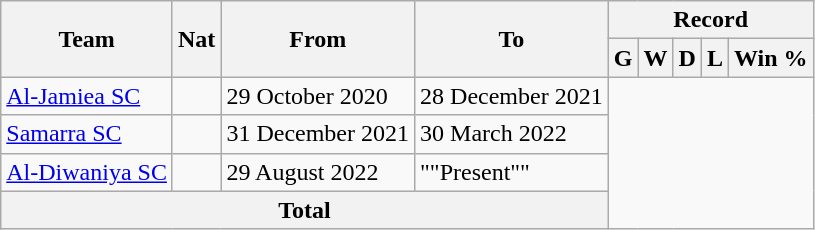<table class="wikitable" style="text-align: center">
<tr>
<th rowspan="2">Team</th>
<th rowspan="2">Nat</th>
<th rowspan="2">From</th>
<th rowspan="2">To</th>
<th colspan="5">Record</th>
</tr>
<tr>
<th>G</th>
<th>W</th>
<th>D</th>
<th>L</th>
<th>Win %</th>
</tr>
<tr>
<td align=left><a href='#'>Al-Jamiea SC</a></td>
<td></td>
<td align=left>29 October 2020</td>
<td align=left>28 December 2021<br></td>
</tr>
<tr>
<td align=left><a href='#'>Samarra SC</a></td>
<td></td>
<td align=left>31 December 2021</td>
<td align=left>30 March 2022<br></td>
</tr>
<tr>
<td align=left><a href='#'>Al-Diwaniya SC</a></td>
<td></td>
<td align=left>29 August 2022</td>
<td align=left>""Present""<br></td>
</tr>
<tr>
<th colspan="4" align="center" valign=middle>Total<br></th>
</tr>
</table>
